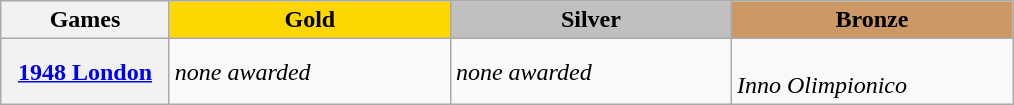<table class="wikitable plainrowheaders">
<tr>
<th scope="col" style="width:105px;">Games</th>
<th scope="col" style="background-color:gold; width:180px;">Gold</th>
<th scope="col" style="background-color:silver; width:180px;">Silver</th>
<th scope="col" style="background-color:#cc9966; width:180px;">Bronze</th>
</tr>
<tr>
<th scope="row"><a href='#'>1948 London</a></th>
<td><em>none awarded</em></td>
<td><em>none awarded</em></td>
<td><br><em>Inno Olimpionico</em></td>
</tr>
</table>
